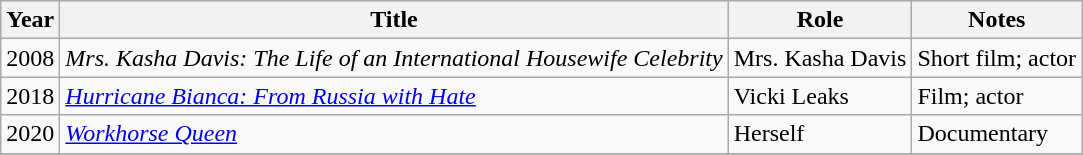<table class="wikitable sortable">
<tr>
<th>Year</th>
<th>Title</th>
<th>Role</th>
<th class="unsortable">Notes</th>
</tr>
<tr>
<td>2008</td>
<td><em>Mrs. Kasha Davis: The Life of an International Housewife Celebrity</em></td>
<td>Mrs. Kasha Davis</td>
<td>Short film; actor</td>
</tr>
<tr>
<td>2018</td>
<td><em><a href='#'>Hurricane Bianca: From Russia with Hate</a></em></td>
<td>Vicki Leaks</td>
<td>Film; actor</td>
</tr>
<tr>
<td>2020</td>
<td><em><a href='#'>Workhorse Queen</a></em></td>
<td>Herself</td>
<td>Documentary</td>
</tr>
<tr>
</tr>
</table>
